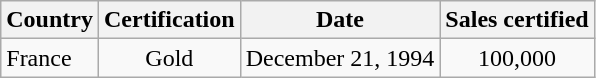<table class="wikitable sortable">
<tr>
<th>Country</th>
<th>Certification</th>
<th>Date</th>
<th>Sales certified</th>
</tr>
<tr>
<td>France</td>
<td align="center">Gold</td>
<td align="center">December 21, 1994</td>
<td align="center">100,000</td>
</tr>
</table>
